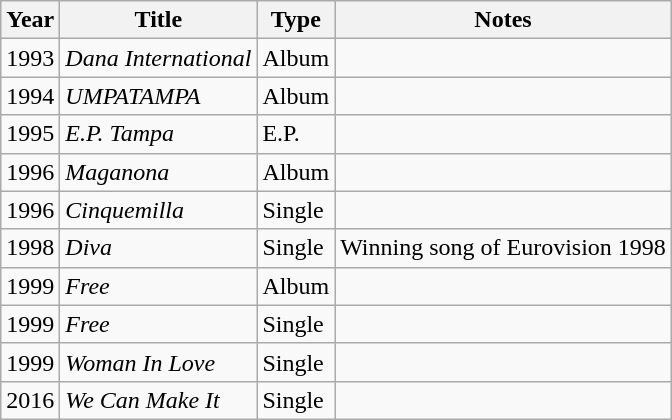<table class="wikitable">
<tr>
<th>Year</th>
<th>Title</th>
<th>Type</th>
<th>Notes</th>
</tr>
<tr>
<td>1993</td>
<td><em>Dana International</em></td>
<td>Album</td>
<td></td>
</tr>
<tr>
<td>1994</td>
<td><em>UMPATAMPA</em></td>
<td>Album</td>
<td></td>
</tr>
<tr>
<td>1995</td>
<td><em>E.P. Tampa</em></td>
<td>E.P.</td>
<td></td>
</tr>
<tr>
<td>1996</td>
<td><em>Maganona</em></td>
<td>Album</td>
<td></td>
</tr>
<tr>
<td>1996</td>
<td><em>Cinquemilla</em></td>
<td>Single</td>
<td></td>
</tr>
<tr>
<td>1998</td>
<td><em>Diva</em></td>
<td>Single</td>
<td>Winning song of Eurovision 1998</td>
</tr>
<tr>
<td>1999</td>
<td><em>Free</em></td>
<td>Album</td>
<td></td>
</tr>
<tr>
<td>1999</td>
<td><em>Free</em></td>
<td>Single</td>
<td></td>
</tr>
<tr>
<td>1999</td>
<td><em>Woman In Love</em></td>
<td>Single</td>
<td></td>
</tr>
<tr>
<td>2016</td>
<td><em>We Can Make It</em></td>
<td>Single</td>
<td></td>
</tr>
</table>
